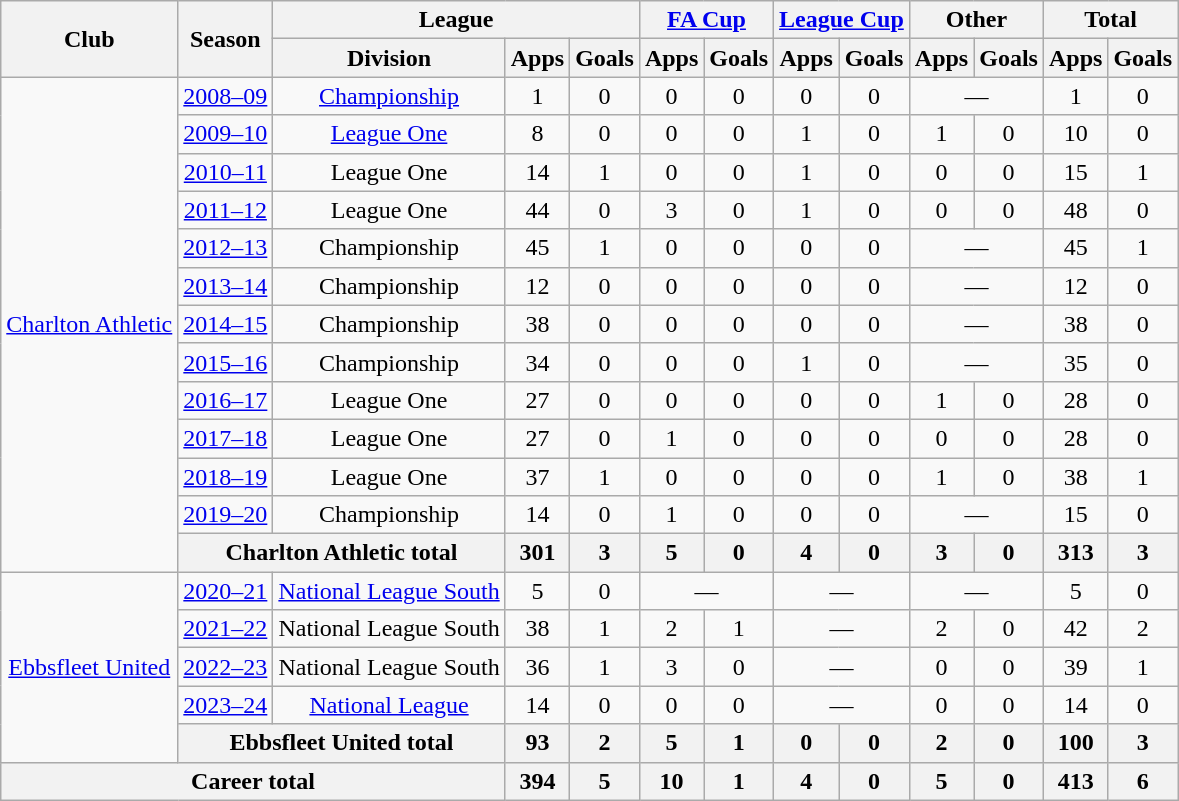<table class=wikitable style=text-align:center>
<tr>
<th rowspan=2>Club</th>
<th rowspan=2>Season</th>
<th colspan=3>League</th>
<th colspan=2><a href='#'>FA Cup</a></th>
<th colspan=2><a href='#'>League Cup</a></th>
<th colspan=2>Other</th>
<th colspan=2>Total</th>
</tr>
<tr>
<th>Division</th>
<th>Apps</th>
<th>Goals</th>
<th>Apps</th>
<th>Goals</th>
<th>Apps</th>
<th>Goals</th>
<th>Apps</th>
<th>Goals</th>
<th>Apps</th>
<th>Goals</th>
</tr>
<tr>
<td rowspan=13><a href='#'>Charlton Athletic</a></td>
<td><a href='#'>2008–09</a></td>
<td><a href='#'>Championship</a></td>
<td>1</td>
<td>0</td>
<td>0</td>
<td>0</td>
<td>0</td>
<td>0</td>
<td colspan=2>—</td>
<td>1</td>
<td>0</td>
</tr>
<tr>
<td><a href='#'>2009–10</a></td>
<td><a href='#'>League One</a></td>
<td>8</td>
<td>0</td>
<td>0</td>
<td>0</td>
<td>1</td>
<td>0</td>
<td>1</td>
<td>0</td>
<td>10</td>
<td>0</td>
</tr>
<tr>
<td><a href='#'>2010–11</a></td>
<td>League One</td>
<td>14</td>
<td>1</td>
<td>0</td>
<td>0</td>
<td>1</td>
<td>0</td>
<td>0</td>
<td>0</td>
<td>15</td>
<td>1</td>
</tr>
<tr>
<td><a href='#'>2011–12</a></td>
<td>League One</td>
<td>44</td>
<td>0</td>
<td>3</td>
<td>0</td>
<td>1</td>
<td>0</td>
<td>0</td>
<td>0</td>
<td>48</td>
<td>0</td>
</tr>
<tr>
<td><a href='#'>2012–13</a></td>
<td>Championship</td>
<td>45</td>
<td>1</td>
<td>0</td>
<td>0</td>
<td>0</td>
<td>0</td>
<td colspan=2>—</td>
<td>45</td>
<td>1</td>
</tr>
<tr>
<td><a href='#'>2013–14</a></td>
<td>Championship</td>
<td>12</td>
<td>0</td>
<td>0</td>
<td>0</td>
<td>0</td>
<td>0</td>
<td colspan=2>—</td>
<td>12</td>
<td>0</td>
</tr>
<tr>
<td><a href='#'>2014–15</a></td>
<td>Championship</td>
<td>38</td>
<td>0</td>
<td>0</td>
<td>0</td>
<td>0</td>
<td>0</td>
<td colspan=2>—</td>
<td>38</td>
<td>0</td>
</tr>
<tr>
<td><a href='#'>2015–16</a></td>
<td>Championship</td>
<td>34</td>
<td>0</td>
<td>0</td>
<td>0</td>
<td>1</td>
<td>0</td>
<td colspan=2>—</td>
<td>35</td>
<td>0</td>
</tr>
<tr>
<td><a href='#'>2016–17</a></td>
<td>League One</td>
<td>27</td>
<td>0</td>
<td>0</td>
<td>0</td>
<td>0</td>
<td>0</td>
<td>1</td>
<td>0</td>
<td>28</td>
<td>0</td>
</tr>
<tr>
<td><a href='#'>2017–18</a></td>
<td>League One</td>
<td>27</td>
<td>0</td>
<td>1</td>
<td>0</td>
<td>0</td>
<td>0</td>
<td>0</td>
<td>0</td>
<td>28</td>
<td>0</td>
</tr>
<tr>
<td><a href='#'>2018–19</a></td>
<td>League One</td>
<td>37</td>
<td>1</td>
<td>0</td>
<td>0</td>
<td>0</td>
<td>0</td>
<td>1</td>
<td>0</td>
<td>38</td>
<td>1</td>
</tr>
<tr>
<td><a href='#'>2019–20</a></td>
<td>Championship</td>
<td>14</td>
<td>0</td>
<td>1</td>
<td>0</td>
<td>0</td>
<td>0</td>
<td colspan=2>—</td>
<td>15</td>
<td>0</td>
</tr>
<tr>
<th colspan=2>Charlton Athletic total</th>
<th>301</th>
<th>3</th>
<th>5</th>
<th>0</th>
<th>4</th>
<th>0</th>
<th>3</th>
<th>0</th>
<th>313</th>
<th>3</th>
</tr>
<tr>
<td rowspan=5><a href='#'>Ebbsfleet United</a></td>
<td><a href='#'>2020–21</a></td>
<td><a href='#'>National League South</a></td>
<td>5</td>
<td>0</td>
<td colspan=2>—</td>
<td colspan=2>—</td>
<td colspan=2>—</td>
<td>5</td>
<td>0</td>
</tr>
<tr>
<td><a href='#'>2021–22</a></td>
<td>National League South</td>
<td>38</td>
<td>1</td>
<td>2</td>
<td>1</td>
<td colspan=2>—</td>
<td>2</td>
<td>0</td>
<td>42</td>
<td>2</td>
</tr>
<tr>
<td><a href='#'>2022–23</a></td>
<td>National League South</td>
<td>36</td>
<td>1</td>
<td>3</td>
<td>0</td>
<td colspan=2>—</td>
<td>0</td>
<td>0</td>
<td>39</td>
<td>1</td>
</tr>
<tr>
<td><a href='#'>2023–24</a></td>
<td><a href='#'>National League</a></td>
<td>14</td>
<td>0</td>
<td>0</td>
<td>0</td>
<td colspan=2>—</td>
<td>0</td>
<td>0</td>
<td>14</td>
<td>0</td>
</tr>
<tr>
<th colspan=2>Ebbsfleet United total</th>
<th>93</th>
<th>2</th>
<th>5</th>
<th>1</th>
<th>0</th>
<th>0</th>
<th>2</th>
<th>0</th>
<th>100</th>
<th>3</th>
</tr>
<tr>
<th colspan=3>Career total</th>
<th>394</th>
<th>5</th>
<th>10</th>
<th>1</th>
<th>4</th>
<th>0</th>
<th>5</th>
<th>0</th>
<th>413</th>
<th>6</th>
</tr>
</table>
